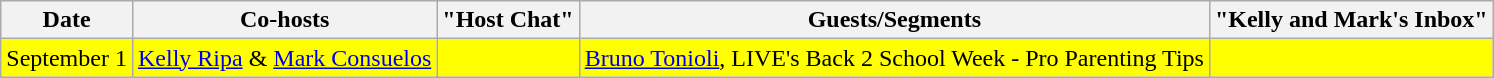<table class="wikitable sortable" style="text-align:center;">
<tr>
<th>Date</th>
<th>Co-hosts</th>
<th>"Host Chat"</th>
<th>Guests/Segments</th>
<th>"Kelly and Mark's Inbox"</th>
</tr>
<tr style="background:yellow;">
<td>September 1</td>
<td><a href='#'>Kelly Ripa</a> & <a href='#'>Mark Consuelos</a></td>
<td></td>
<td><a href='#'>Bruno Tonioli</a>, LIVE's Back 2 School Week - Pro Parenting Tips</td>
<td></td>
</tr>
</table>
